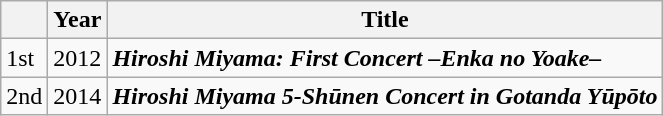<table class="wikitable">
<tr>
<th></th>
<th>Year</th>
<th>Title</th>
</tr>
<tr>
<td>1st</td>
<td>2012</td>
<td><strong><em>Hiroshi Miyama: First Concert –Enka no Yoake–</em></strong></td>
</tr>
<tr>
<td>2nd</td>
<td>2014</td>
<td><strong><em>Hiroshi Miyama 5-Shūnen Concert in Gotanda Yūpōto</em></strong></td>
</tr>
</table>
